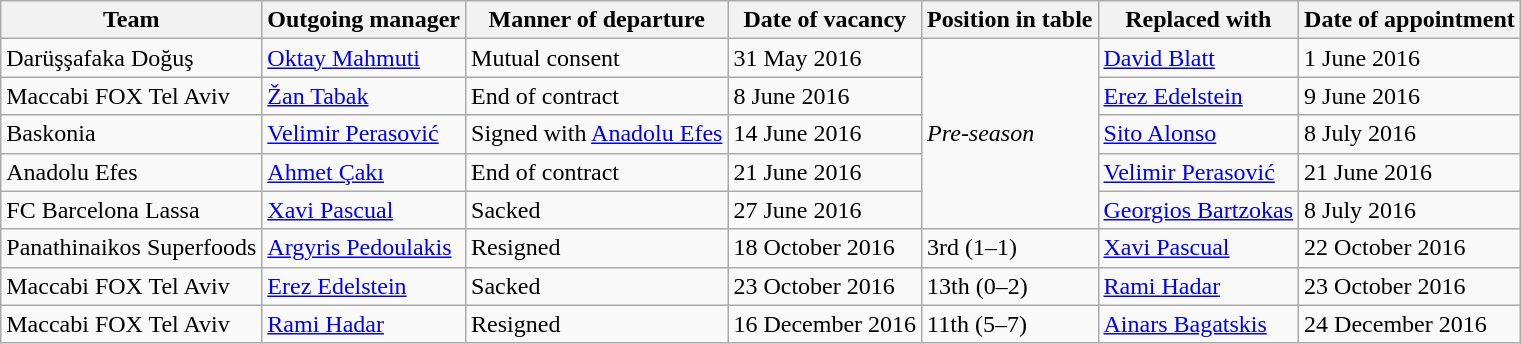<table class="wikitable sortable">
<tr>
<th>Team</th>
<th>Outgoing manager</th>
<th>Manner of departure</th>
<th>Date of vacancy</th>
<th>Position in table</th>
<th>Replaced with</th>
<th>Date of appointment</th>
</tr>
<tr>
<td> Darüşşafaka Doğuş</td>
<td> <a href='#'>Oktay Mahmuti</a></td>
<td>Mutual consent</td>
<td>31 May 2016</td>
<td rowspan="5"><em>Pre-season</em></td>
<td> <a href='#'>David Blatt</a></td>
<td>1 June 2016</td>
</tr>
<tr>
<td> Maccabi FOX Tel Aviv</td>
<td> <a href='#'>Žan Tabak</a></td>
<td>End of contract</td>
<td>8 June 2016</td>
<td> <a href='#'>Erez Edelstein</a></td>
<td>9 June 2016</td>
</tr>
<tr>
<td> Baskonia</td>
<td> <a href='#'>Velimir Perasović</a></td>
<td>Signed with <a href='#'>Anadolu Efes</a></td>
<td>14 June 2016</td>
<td> <a href='#'>Sito Alonso</a></td>
<td>8 July 2016</td>
</tr>
<tr>
<td> Anadolu Efes</td>
<td> <a href='#'>Ahmet Çakı</a></td>
<td>End of contract</td>
<td>21 June 2016</td>
<td> <a href='#'>Velimir Perasović</a></td>
<td>21 June 2016</td>
</tr>
<tr>
<td> FC Barcelona Lassa</td>
<td> <a href='#'>Xavi Pascual</a></td>
<td>Sacked</td>
<td>27 June 2016</td>
<td> <a href='#'>Georgios Bartzokas</a></td>
<td>8 July 2016</td>
</tr>
<tr>
<td> Panathinaikos Superfoods</td>
<td> <a href='#'>Argyris Pedoulakis</a></td>
<td>Resigned</td>
<td>18 October 2016</td>
<td>3rd (1–1)</td>
<td> <a href='#'>Xavi Pascual</a></td>
<td>22 October 2016</td>
</tr>
<tr>
<td> Maccabi FOX Tel Aviv</td>
<td> <a href='#'>Erez Edelstein</a></td>
<td>Sacked</td>
<td>23 October 2016</td>
<td>13th (0–2)</td>
<td> <a href='#'>Rami Hadar</a></td>
<td>23 October 2016</td>
</tr>
<tr>
<td> Maccabi FOX Tel Aviv</td>
<td> <a href='#'>Rami Hadar</a></td>
<td>Resigned</td>
<td>16 December 2016</td>
<td>11th (5–7)</td>
<td> <a href='#'>Ainars Bagatskis</a></td>
<td>24 December 2016</td>
</tr>
</table>
